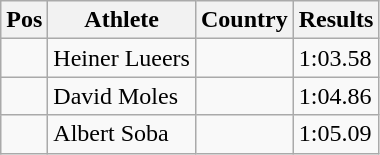<table class="wikitable">
<tr>
<th>Pos</th>
<th>Athlete</th>
<th>Country</th>
<th>Results</th>
</tr>
<tr>
<td align="center"></td>
<td>Heiner Lueers</td>
<td></td>
<td>1:03.58</td>
</tr>
<tr>
<td align="center"></td>
<td>David Moles</td>
<td></td>
<td>1:04.86</td>
</tr>
<tr>
<td align="center"></td>
<td>Albert Soba</td>
<td></td>
<td>1:05.09</td>
</tr>
</table>
